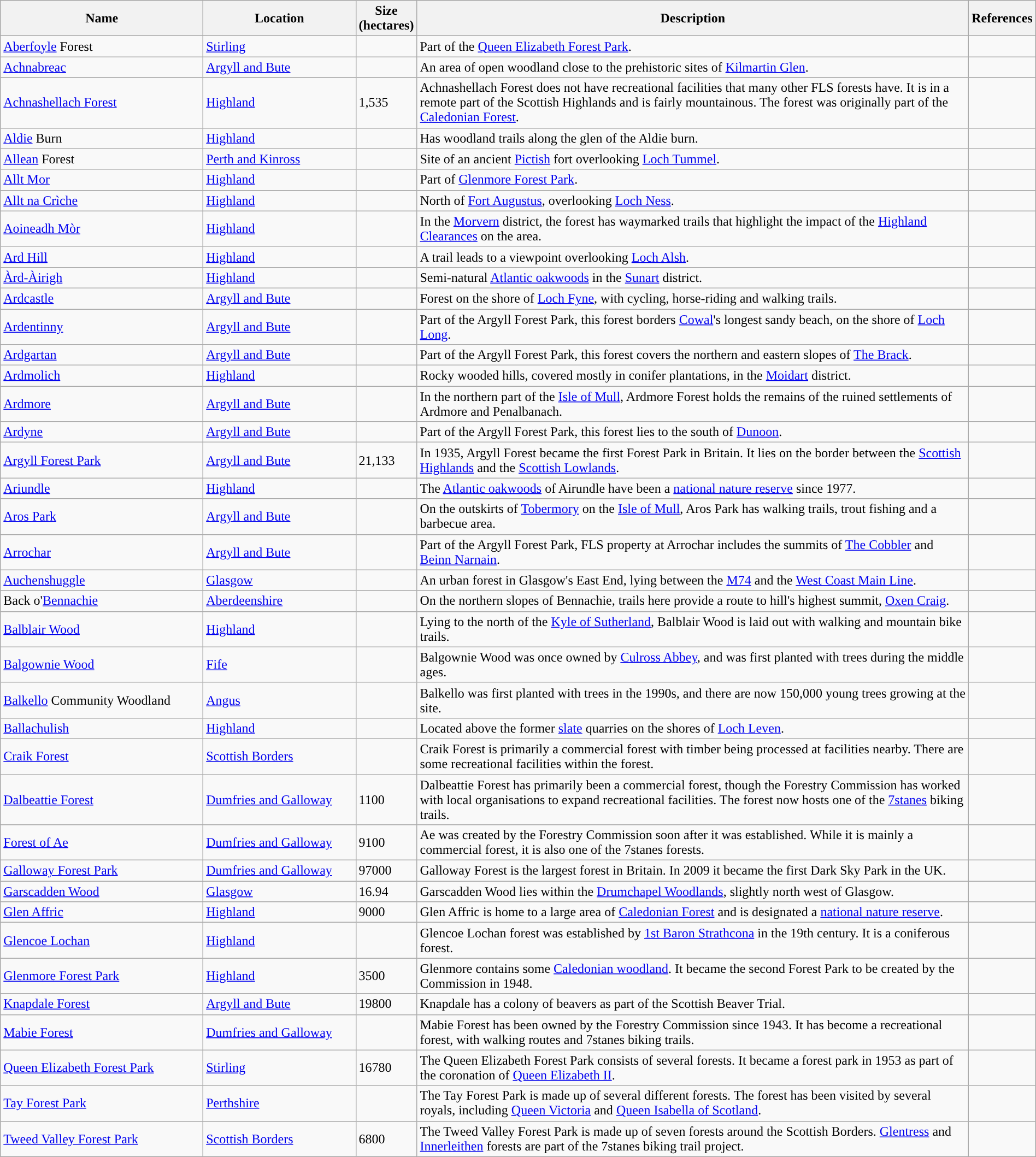<table class="wikitable sortable" style="width:100%">
<tr>
<th scope="col" width="20%">Name</th>
<th scope="col" width="15%">Location</th>
<th scope="col" width="5%">Size (hectares)</th>
<th scope="col" width="55%">Description</th>
<th scope="col" width="5%">References</th>
</tr>
<tr>
<td><a href='#'>Aberfoyle</a> Forest</td>
<td><a href='#'>Stirling</a></td>
<td></td>
<td>Part of the <a href='#'>Queen Elizabeth Forest Park</a>.</td>
<td></td>
</tr>
<tr>
<td><a href='#'>Achnabreac</a></td>
<td><a href='#'>Argyll and Bute</a></td>
<td></td>
<td>An area of open woodland close to the prehistoric sites of <a href='#'>Kilmartin Glen</a>.</td>
<td></td>
</tr>
<tr>
<td><a href='#'>Achnashellach Forest</a></td>
<td><a href='#'>Highland</a></td>
<td>1,535</td>
<td>Achnashellach Forest does not have recreational facilities that many other FLS forests have. It is in a remote part of the Scottish Highlands and is fairly mountainous. The forest was originally part of the <a href='#'>Caledonian Forest</a>.</td>
<td></td>
</tr>
<tr>
<td><a href='#'>Aldie</a> Burn</td>
<td><a href='#'>Highland</a></td>
<td></td>
<td>Has woodland trails along the glen of the Aldie burn.</td>
<td></td>
</tr>
<tr>
<td><a href='#'>Allean</a> Forest</td>
<td><a href='#'>Perth and Kinross</a></td>
<td></td>
<td>Site of an ancient <a href='#'>Pictish</a> fort overlooking <a href='#'>Loch Tummel</a>.</td>
<td></td>
</tr>
<tr>
<td><a href='#'>Allt Mor</a></td>
<td><a href='#'>Highland</a></td>
<td></td>
<td>Part of <a href='#'>Glenmore Forest Park</a>.</td>
<td></td>
</tr>
<tr>
<td><a href='#'>Allt na Crìche</a></td>
<td><a href='#'>Highland</a></td>
<td></td>
<td>North of <a href='#'>Fort Augustus</a>, overlooking <a href='#'>Loch Ness</a>.</td>
<td></td>
</tr>
<tr>
<td><a href='#'>Aoineadh Mòr</a></td>
<td><a href='#'>Highland</a></td>
<td></td>
<td>In the <a href='#'>Morvern</a> district, the forest has waymarked trails that highlight the impact of the <a href='#'>Highland Clearances</a> on the area.</td>
<td></td>
</tr>
<tr>
<td><a href='#'>Ard Hill</a></td>
<td><a href='#'>Highland</a></td>
<td></td>
<td>A trail leads to a viewpoint overlooking <a href='#'>Loch Alsh</a>.</td>
<td></td>
</tr>
<tr>
<td><a href='#'>Àrd-Àirigh</a></td>
<td><a href='#'>Highland</a></td>
<td></td>
<td>Semi-natural <a href='#'>Atlantic oakwoods</a> in the <a href='#'>Sunart</a> district.</td>
<td></td>
</tr>
<tr>
<td><a href='#'>Ardcastle</a></td>
<td><a href='#'>Argyll and Bute</a></td>
<td></td>
<td>Forest on the shore of <a href='#'>Loch Fyne</a>, with cycling, horse-riding and walking trails.</td>
<td></td>
</tr>
<tr>
<td><a href='#'>Ardentinny</a></td>
<td><a href='#'>Argyll and Bute</a></td>
<td></td>
<td>Part of the Argyll Forest Park, this forest borders <a href='#'>Cowal</a>'s longest sandy beach, on the shore of <a href='#'>Loch Long</a>.</td>
<td></td>
</tr>
<tr>
<td><a href='#'>Ardgartan</a></td>
<td><a href='#'>Argyll and Bute</a></td>
<td></td>
<td>Part of the Argyll Forest Park, this forest covers the northern and eastern slopes of <a href='#'>The Brack</a>.</td>
<td></td>
</tr>
<tr>
<td><a href='#'>Ardmolich</a></td>
<td><a href='#'>Highland</a></td>
<td></td>
<td>Rocky wooded hills, covered mostly in conifer plantations, in the <a href='#'>Moidart</a> district.</td>
<td></td>
</tr>
<tr>
<td><a href='#'>Ardmore</a></td>
<td><a href='#'>Argyll and Bute</a></td>
<td></td>
<td>In the northern part of the <a href='#'>Isle of Mull</a>, Ardmore Forest holds the remains of the ruined settlements of Ardmore and Penalbanach.</td>
<td></td>
</tr>
<tr>
<td><a href='#'>Ardyne</a></td>
<td><a href='#'>Argyll and Bute</a></td>
<td></td>
<td>Part of the Argyll Forest Park, this forest lies to the south of <a href='#'>Dunoon</a>.</td>
<td></td>
</tr>
<tr>
<td><a href='#'>Argyll Forest Park</a></td>
<td><a href='#'>Argyll and Bute</a></td>
<td>21,133</td>
<td>In 1935, Argyll Forest became the first Forest Park in Britain. It lies on the border between the <a href='#'>Scottish Highlands</a> and the <a href='#'>Scottish Lowlands</a>.</td>
<td></td>
</tr>
<tr>
<td><a href='#'>Ariundle</a></td>
<td><a href='#'>Highland</a></td>
<td></td>
<td>The <a href='#'>Atlantic oakwoods</a> of Airundle have been a <a href='#'>national nature reserve</a> since 1977.</td>
<td></td>
</tr>
<tr>
<td><a href='#'>Aros Park</a></td>
<td><a href='#'>Argyll and Bute</a></td>
<td></td>
<td>On the outskirts of <a href='#'>Tobermory</a> on the <a href='#'>Isle of Mull</a>, Aros Park has walking trails, trout fishing and a barbecue area.</td>
<td></td>
</tr>
<tr>
<td><a href='#'>Arrochar</a></td>
<td><a href='#'>Argyll and Bute</a></td>
<td></td>
<td>Part of the Argyll Forest Park, FLS property at Arrochar includes the summits of <a href='#'>The Cobbler</a> and <a href='#'>Beinn Narnain</a>.</td>
<td></td>
</tr>
<tr>
<td><a href='#'>Auchenshuggle</a></td>
<td><a href='#'>Glasgow</a></td>
<td></td>
<td>An  urban forest in Glasgow's East End, lying between the <a href='#'>M74</a> and the <a href='#'>West Coast Main Line</a>.</td>
<td></td>
</tr>
<tr>
<td>Back o'<a href='#'>Bennachie</a></td>
<td><a href='#'>Aberdeenshire</a></td>
<td></td>
<td>On the northern slopes of Bennachie, trails here provide a route to hill's highest summit, <a href='#'>Oxen Craig</a>.</td>
<td></td>
</tr>
<tr>
<td><a href='#'>Balblair Wood</a></td>
<td><a href='#'>Highland</a></td>
<td></td>
<td>Lying to the north of the <a href='#'>Kyle of Sutherland</a>, Balblair Wood is laid out with walking and mountain bike trails.</td>
<td></td>
</tr>
<tr>
<td><a href='#'>Balgownie Wood</a></td>
<td><a href='#'>Fife</a></td>
<td></td>
<td>Balgownie Wood was once owned by <a href='#'>Culross Abbey</a>, and was first planted with trees during the middle ages.</td>
<td></td>
</tr>
<tr>
<td><a href='#'>Balkello</a> Community Woodland</td>
<td><a href='#'>Angus</a></td>
<td></td>
<td>Balkello was first planted with trees in the 1990s, and there are now 150,000 young trees growing at the site.</td>
<td></td>
</tr>
<tr>
<td><a href='#'>Ballachulish</a></td>
<td><a href='#'>Highland</a></td>
<td></td>
<td>Located above the former <a href='#'>slate</a> quarries on the shores of <a href='#'>Loch Leven</a>.</td>
<td></td>
</tr>
<tr>
<td><a href='#'>Craik Forest</a></td>
<td><a href='#'>Scottish Borders</a></td>
<td></td>
<td>Craik Forest is primarily a commercial forest with timber being processed at facilities nearby. There are some recreational facilities within the forest.</td>
<td></td>
</tr>
<tr>
<td><a href='#'>Dalbeattie Forest</a></td>
<td><a href='#'>Dumfries and Galloway</a></td>
<td>1100</td>
<td>Dalbeattie Forest has primarily been a commercial forest, though the Forestry Commission has worked with local organisations to expand recreational facilities. The forest now hosts one of the <a href='#'>7stanes</a> biking trails.</td>
<td></td>
</tr>
<tr>
<td><a href='#'>Forest of Ae</a></td>
<td><a href='#'>Dumfries and Galloway</a></td>
<td>9100</td>
<td>Ae was created by the Forestry Commission soon after it was established. While it is mainly a commercial forest, it is also one of the 7stanes forests.</td>
<td></td>
</tr>
<tr>
<td><a href='#'>Galloway Forest Park</a></td>
<td><a href='#'>Dumfries and Galloway</a></td>
<td>97000</td>
<td>Galloway Forest is the largest forest in Britain. In 2009 it became the first Dark Sky Park in the UK.</td>
<td></td>
</tr>
<tr>
<td><a href='#'>Garscadden Wood</a></td>
<td><a href='#'>Glasgow</a></td>
<td>16.94</td>
<td>Garscadden Wood lies within the <a href='#'>Drumchapel Woodlands</a>, slightly north west of Glasgow.</td>
<td></td>
</tr>
<tr>
<td><a href='#'>Glen Affric</a></td>
<td><a href='#'>Highland</a></td>
<td>9000</td>
<td>Glen Affric is home to a large area of <a href='#'>Caledonian Forest</a> and is designated a <a href='#'>national nature reserve</a>.</td>
<td></td>
</tr>
<tr>
<td><a href='#'>Glencoe Lochan</a></td>
<td><a href='#'>Highland</a></td>
<td></td>
<td>Glencoe Lochan forest was established by <a href='#'>1st Baron Strathcona</a> in the 19th century. It is a coniferous forest.</td>
<td></td>
</tr>
<tr>
<td><a href='#'>Glenmore Forest Park</a></td>
<td><a href='#'>Highland</a></td>
<td>3500</td>
<td>Glenmore contains some <a href='#'>Caledonian woodland</a>. It became the second Forest Park to be created by the Commission in 1948.</td>
<td></td>
</tr>
<tr>
<td><a href='#'>Knapdale Forest</a></td>
<td><a href='#'>Argyll and Bute</a></td>
<td>19800</td>
<td>Knapdale has a colony of beavers as part of the Scottish Beaver Trial.</td>
<td></td>
</tr>
<tr>
<td><a href='#'>Mabie Forest</a></td>
<td><a href='#'>Dumfries and Galloway</a></td>
<td></td>
<td>Mabie Forest has been owned by the Forestry Commission since 1943. It has become a recreational forest, with walking routes and 7stanes biking trails.</td>
<td></td>
</tr>
<tr>
<td><a href='#'>Queen Elizabeth Forest Park</a></td>
<td><a href='#'>Stirling</a></td>
<td>16780</td>
<td>The Queen Elizabeth Forest Park consists of several forests. It became a forest park in 1953 as part of the coronation of <a href='#'>Queen Elizabeth II</a>.</td>
<td></td>
</tr>
<tr>
<td><a href='#'>Tay Forest Park</a></td>
<td><a href='#'>Perthshire</a></td>
<td></td>
<td>The Tay Forest Park is made up of several different forests. The forest has been visited by several royals, including <a href='#'>Queen Victoria</a> and <a href='#'>Queen Isabella of Scotland</a>.</td>
<td></td>
</tr>
<tr>
<td><a href='#'>Tweed Valley Forest Park</a></td>
<td><a href='#'>Scottish Borders</a></td>
<td>6800</td>
<td>The Tweed Valley Forest Park is made up of seven forests around the Scottish Borders. <a href='#'>Glentress</a> and <a href='#'>Innerleithen</a> forests are part of the 7stanes biking trail project.</td>
<td></td>
</tr>
</table>
